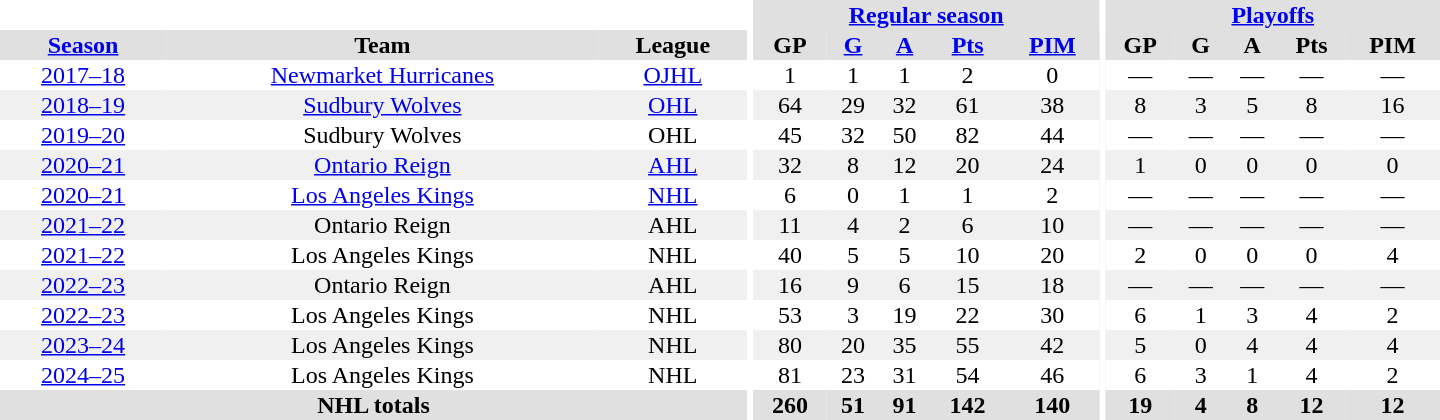<table border="0" cellpadding="1" cellspacing="0" style="text-align:center; width:60em;">
<tr bgcolor="#e0e0e0">
<th colspan="3" bgcolor="#ffffff"></th>
<th rowspan="92" bgcolor="#ffffff"></th>
<th colspan="5"><a href='#'>Regular season</a></th>
<th rowspan="92" bgcolor="#ffffff"></th>
<th colspan="5"><a href='#'>Playoffs</a></th>
</tr>
<tr bgcolor="#e0e0e0">
<th><a href='#'>Season</a></th>
<th>Team</th>
<th>League</th>
<th>GP</th>
<th><a href='#'>G</a></th>
<th><a href='#'>A</a></th>
<th><a href='#'>Pts</a></th>
<th><a href='#'>PIM</a></th>
<th>GP</th>
<th>G</th>
<th>A</th>
<th>Pts</th>
<th>PIM</th>
</tr>
<tr>
<td><a href='#'>2017–18</a></td>
<td><a href='#'>Newmarket Hurricanes</a></td>
<td><a href='#'>OJHL</a></td>
<td>1</td>
<td>1</td>
<td>1</td>
<td>2</td>
<td>0</td>
<td>—</td>
<td>—</td>
<td>—</td>
<td>—</td>
<td>—</td>
</tr>
<tr bgcolor="#f0f0f0">
<td><a href='#'>2018–19</a></td>
<td><a href='#'>Sudbury Wolves</a></td>
<td><a href='#'>OHL</a></td>
<td>64</td>
<td>29</td>
<td>32</td>
<td>61</td>
<td>38</td>
<td>8</td>
<td>3</td>
<td>5</td>
<td>8</td>
<td>16</td>
</tr>
<tr>
<td><a href='#'>2019–20</a></td>
<td>Sudbury Wolves</td>
<td>OHL</td>
<td>45</td>
<td>32</td>
<td>50</td>
<td>82</td>
<td>44</td>
<td>—</td>
<td>—</td>
<td>—</td>
<td>—</td>
<td>—</td>
</tr>
<tr bgcolor="#f0f0f0">
<td><a href='#'>2020–21</a></td>
<td><a href='#'>Ontario Reign</a></td>
<td><a href='#'>AHL</a></td>
<td>32</td>
<td>8</td>
<td>12</td>
<td>20</td>
<td>24</td>
<td>1</td>
<td>0</td>
<td>0</td>
<td>0</td>
<td>0</td>
</tr>
<tr>
<td><a href='#'>2020–21</a></td>
<td><a href='#'>Los Angeles Kings</a></td>
<td><a href='#'>NHL</a></td>
<td>6</td>
<td>0</td>
<td>1</td>
<td>1</td>
<td>2</td>
<td>—</td>
<td>—</td>
<td>—</td>
<td>—</td>
<td>—</td>
</tr>
<tr bgcolor="#f0f0f0">
<td><a href='#'>2021–22</a></td>
<td>Ontario Reign</td>
<td>AHL</td>
<td>11</td>
<td>4</td>
<td>2</td>
<td>6</td>
<td>10</td>
<td>—</td>
<td>—</td>
<td>—</td>
<td>—</td>
<td>—</td>
</tr>
<tr>
<td><a href='#'>2021–22</a></td>
<td>Los Angeles Kings</td>
<td>NHL</td>
<td>40</td>
<td>5</td>
<td>5</td>
<td>10</td>
<td>20</td>
<td>2</td>
<td>0</td>
<td>0</td>
<td>0</td>
<td>4</td>
</tr>
<tr bgcolor="#f0f0f0">
<td><a href='#'>2022–23</a></td>
<td>Ontario Reign</td>
<td>AHL</td>
<td>16</td>
<td>9</td>
<td>6</td>
<td>15</td>
<td>18</td>
<td>—</td>
<td>—</td>
<td>—</td>
<td>—</td>
<td>—</td>
</tr>
<tr>
<td><a href='#'>2022–23</a></td>
<td>Los Angeles Kings</td>
<td>NHL</td>
<td>53</td>
<td>3</td>
<td>19</td>
<td>22</td>
<td>30</td>
<td>6</td>
<td>1</td>
<td>3</td>
<td>4</td>
<td>2</td>
</tr>
<tr bgcolor="#f0f0f0">
<td><a href='#'>2023–24</a></td>
<td>Los Angeles Kings</td>
<td>NHL</td>
<td>80</td>
<td>20</td>
<td>35</td>
<td>55</td>
<td>42</td>
<td>5</td>
<td>0</td>
<td>4</td>
<td>4</td>
<td>4</td>
</tr>
<tr>
<td><a href='#'>2024–25</a></td>
<td>Los Angeles Kings</td>
<td>NHL</td>
<td>81</td>
<td>23</td>
<td>31</td>
<td>54</td>
<td>46</td>
<td>6</td>
<td>3</td>
<td>1</td>
<td>4</td>
<td>2</td>
</tr>
<tr bgcolor="#e0e0e0">
<th colspan="3">NHL totals</th>
<th>260</th>
<th>51</th>
<th>91</th>
<th>142</th>
<th>140</th>
<th>19</th>
<th>4</th>
<th>8</th>
<th>12</th>
<th>12</th>
</tr>
</table>
